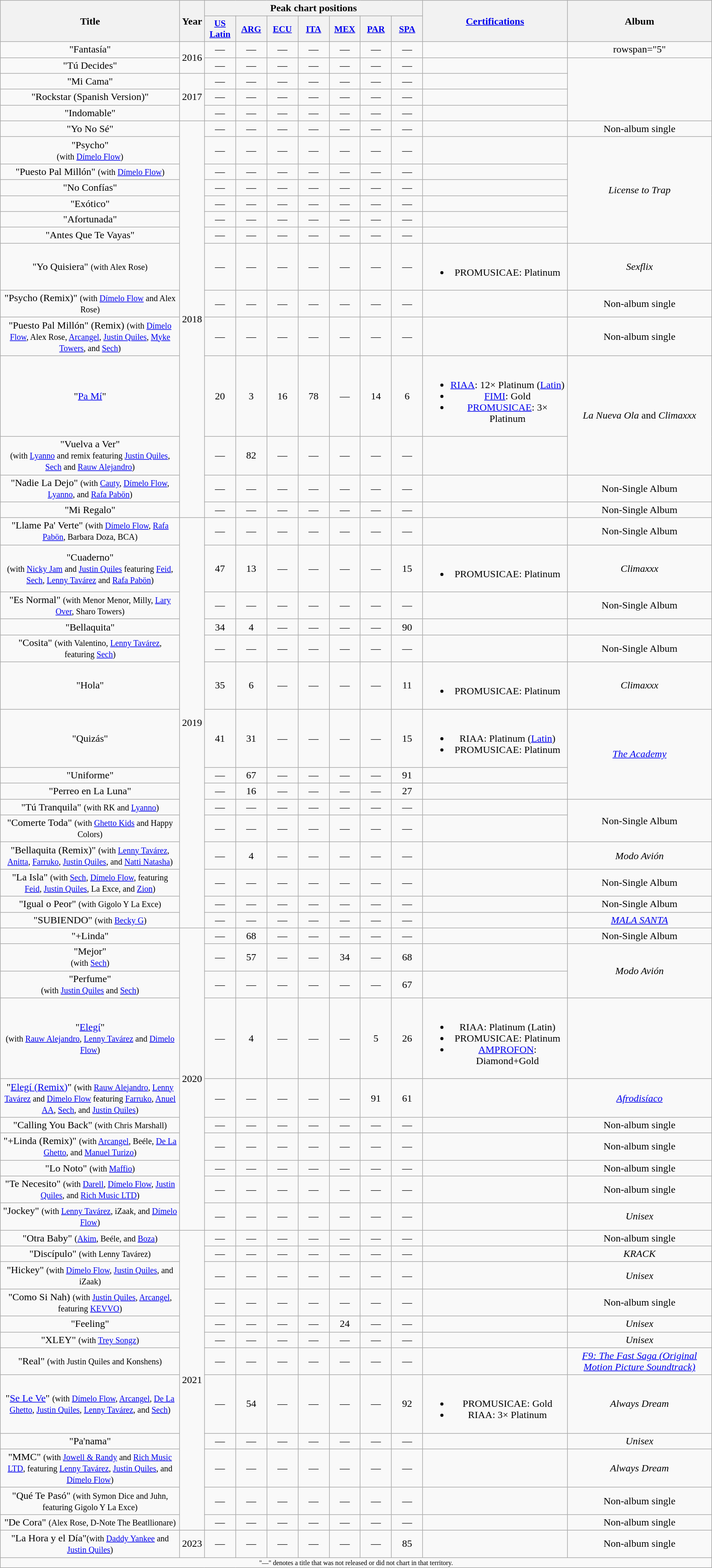<table class="wikitable plainrowheaders" style="text-align:center;" border="1">
<tr>
<th scope="col" rowspan="2" style="width:17.5em;">Title</th>
<th scope="col" rowspan="2" style="width:1em;">Year</th>
<th scope="col" colspan="7">Peak chart positions</th>
<th scope="col" rowspan="2" style="width:14em;"><a href='#'>Certifications</a></th>
<th scope="col" rowspan="2" style="width:14em;">Album</th>
</tr>
<tr>
<th scope="col" style="width:3em;font-size:90%;"><a href='#'>US<br>Latin</a><br></th>
<th scope="col" style="width:3em;font-size:90%;"><a href='#'>ARG</a><br></th>
<th scope="col" style="width:3em;font-size:90%;"><a href='#'>ECU</a><br></th>
<th scope="col" style="width:3em;font-size:90%;"><a href='#'>ITA</a><br></th>
<th scope="col" style="width:3em;font-size:90%;"><a href='#'>MEX</a><br></th>
<th scope="col" style="width:3em;font-size:90%;"><a href='#'>PAR</a><br></th>
<th scope="col" style="width:3em;font-size:90%;"><a href='#'>SPA</a><br></th>
</tr>
<tr>
<td scope="row">"Fantasía"</td>
<td rowspan="2">2016</td>
<td>—</td>
<td>—</td>
<td>—</td>
<td>—</td>
<td>—</td>
<td>—</td>
<td>—</td>
<td></td>
<td>rowspan="5" </td>
</tr>
<tr>
<td scope="row">"Tú Decides"</td>
<td>—</td>
<td>—</td>
<td>—</td>
<td>—</td>
<td>—</td>
<td>—</td>
<td>—</td>
<td></td>
</tr>
<tr>
<td scope="row">"Mi Cama"</td>
<td rowspan="3">2017</td>
<td>—</td>
<td>—</td>
<td>—</td>
<td>—</td>
<td>—</td>
<td>—</td>
<td>—</td>
<td></td>
</tr>
<tr>
<td scope="row">"Rockstar (Spanish Version)"<br></td>
<td>—</td>
<td>—</td>
<td>—</td>
<td>—</td>
<td>—</td>
<td>—</td>
<td>—</td>
<td></td>
</tr>
<tr>
<td>"Indomable"</td>
<td>—</td>
<td>—</td>
<td>—</td>
<td>—</td>
<td>—</td>
<td>—</td>
<td>—</td>
<td></td>
</tr>
<tr>
<td scope="row">"Yo No Sé"</td>
<td rowspan="14">2018</td>
<td>—</td>
<td>—</td>
<td>—</td>
<td>—</td>
<td>—</td>
<td>—</td>
<td>—</td>
<td></td>
<td>Non-album single</td>
</tr>
<tr>
<td scope="row">"Psycho"<br><small>(with <a href='#'>Dímelo Flow</a>)</small></td>
<td>—</td>
<td>—</td>
<td>—</td>
<td>—</td>
<td>—</td>
<td>—</td>
<td>—</td>
<td></td>
<td rowspan="6"><em>License to Trap</em></td>
</tr>
<tr>
<td scope="row">"Puesto Pal Millón" <small>(with <a href='#'>Dímelo Flow</a>)</small></td>
<td>—</td>
<td>—</td>
<td>—</td>
<td>—</td>
<td>—</td>
<td>—</td>
<td>—</td>
<td></td>
</tr>
<tr>
<td scope="row">"No Confías"</td>
<td>—</td>
<td>—</td>
<td>—</td>
<td>—</td>
<td>—</td>
<td>—</td>
<td>—</td>
<td></td>
</tr>
<tr>
<td scope="row">"Exótico"</td>
<td>—</td>
<td>—</td>
<td>—</td>
<td>—</td>
<td>—</td>
<td>—</td>
<td>—</td>
<td></td>
</tr>
<tr>
<td scope="row">"Afortunada"</td>
<td>—</td>
<td>—</td>
<td>—</td>
<td>—</td>
<td>—</td>
<td>—</td>
<td>—</td>
<td></td>
</tr>
<tr>
<td scope="row">"Antes Que Te Vayas"</td>
<td>—</td>
<td>—</td>
<td>—</td>
<td>—</td>
<td>—</td>
<td>—</td>
<td>—</td>
<td></td>
</tr>
<tr>
<td>"Yo Quisiera" <small>(with Alex Rose)</small></td>
<td>—</td>
<td>—</td>
<td>—</td>
<td>—</td>
<td>—</td>
<td>—</td>
<td>—</td>
<td><br><ul><li>PROMUSICAE: Platinum</li></ul></td>
<td><em>Sexflix</em></td>
</tr>
<tr>
<td>"Psycho (Remix)" <small>(with <a href='#'>Dímelo Flow</a> and Alex Rose)</small></td>
<td>—</td>
<td>—</td>
<td>—</td>
<td>—</td>
<td>—</td>
<td>—</td>
<td>—</td>
<td></td>
<td>Non-album single</td>
</tr>
<tr>
<td>"Puesto Pal Millón" (Remix) <small>(with <a href='#'>Dímelo Flow</a>, Alex Rose, <a href='#'>Arcangel</a>, <a href='#'>Justin Quiles</a>, <a href='#'>Myke Towers</a>, and <a href='#'>Sech</a>)</small></td>
<td>—</td>
<td>—</td>
<td>—</td>
<td>—</td>
<td>—</td>
<td>—</td>
<td>—</td>
<td></td>
<td>Non-album single</td>
</tr>
<tr>
<td scope="row">"<a href='#'>Pa Mí</a>" <br></td>
<td>20</td>
<td>3</td>
<td>16</td>
<td>78</td>
<td>— </td>
<td>14</td>
<td>6</td>
<td><br><ul><li><a href='#'>RIAA</a>: 12× Platinum <span>(<a href='#'>Latin</a>)</span></li><li><a href='#'>FIMI</a>: Gold</li><li><a href='#'>PROMUSICAE</a>: 3× Platinum</li></ul></td>
<td rowspan="2"><em>La Nueva Ola</em> and <em>Climaxxx</em></td>
</tr>
<tr>
<td scope="row">"Vuelva a Ver"<br><small>(with <a href='#'>Lyanno</a> and remix featuring <a href='#'>Justin Quiles</a>, <a href='#'>Sech</a> and <a href='#'>Rauw Alejandro</a>)</small></td>
<td>—</td>
<td>82</td>
<td>—</td>
<td>—</td>
<td>—</td>
<td>—</td>
<td>—</td>
<td></td>
</tr>
<tr>
<td>"Nadie La Dejo" <small>(with <a href='#'>Cauty</a>, <a href='#'>Dímelo Flow</a>, <a href='#'>Lyanno</a>, and <a href='#'>Rafa Pabön</a>)</small></td>
<td>—</td>
<td>—</td>
<td>—</td>
<td>—</td>
<td>—</td>
<td>—</td>
<td>—</td>
<td></td>
<td>Non-Single Album</td>
</tr>
<tr>
<td>"Mi Regalo"</td>
<td>—</td>
<td>—</td>
<td>—</td>
<td>—</td>
<td>—</td>
<td>—</td>
<td>—</td>
<td></td>
<td>Non-Single Album</td>
</tr>
<tr>
<td>"Llame Pa' Verte" <small>(with <a href='#'>Dímelo Flow</a>, <a href='#'>Rafa Pabön</a>, Barbara Doza, BCA)</small></td>
<td rowspan="15">2019</td>
<td>—</td>
<td>—</td>
<td>—</td>
<td>—</td>
<td>—</td>
<td>—</td>
<td>—</td>
<td></td>
<td>Non-Single Album</td>
</tr>
<tr>
<td scope="row">"Cuaderno"<br><small>(with <a href='#'>Nicky Jam</a> and <a href='#'>Justin Quiles</a> featuring <a href='#'>Feid</a>, <a href='#'>Sech</a>, <a href='#'>Lenny Tavárez</a> and <a href='#'>Rafa Pabön</a>)</small></td>
<td>47</td>
<td>13</td>
<td>—</td>
<td>—</td>
<td>—</td>
<td>—</td>
<td>15</td>
<td><br><ul><li>PROMUSICAE: Platinum</li></ul></td>
<td><em>Climaxxx</em></td>
</tr>
<tr>
<td>"Es Normal" <small>(with Menor Menor, Milly, <a href='#'>Lary Over</a>, Sharo Towers)</small></td>
<td>—</td>
<td>—</td>
<td>—</td>
<td>—</td>
<td>—</td>
<td>—</td>
<td>—</td>
<td></td>
<td>Non-Single Album</td>
</tr>
<tr>
<td scope="row">"Bellaquita"<br></td>
<td>34</td>
<td>4</td>
<td>—</td>
<td>—</td>
<td>—</td>
<td>—</td>
<td>90</td>
<td></td>
<td></td>
</tr>
<tr>
<td>"Cosita" <small>(with Valentino, <a href='#'>Lenny Tavárez</a>, featuring <a href='#'>Sech</a>)</small></td>
<td>—</td>
<td>—</td>
<td>—</td>
<td>—</td>
<td>—</td>
<td>—</td>
<td>—</td>
<td></td>
<td>Non-Single Album</td>
</tr>
<tr>
<td scope="row">"Hola"<br></td>
<td>35</td>
<td>6</td>
<td>—</td>
<td>—</td>
<td>—</td>
<td>—</td>
<td>11</td>
<td><br><ul><li>PROMUSICAE: Platinum</li></ul></td>
<td><em>Climaxxx</em></td>
</tr>
<tr>
<td scope="row">"Quizás" </td>
<td>41</td>
<td>31</td>
<td>—</td>
<td>—</td>
<td>—</td>
<td>—</td>
<td>15</td>
<td><br><ul><li>RIAA: Platinum <span>(<a href='#'>Latin</a>)</span></li><li>PROMUSICAE: Platinum</li></ul></td>
<td rowspan="3"><em><a href='#'>The Academy</a></em></td>
</tr>
<tr>
<td scope="row">"Uniforme" </td>
<td>—</td>
<td>67</td>
<td>—</td>
<td>—</td>
<td>—</td>
<td>—</td>
<td>91</td>
<td></td>
</tr>
<tr>
<td scope="row">"Perreo en La Luna" </td>
<td>—</td>
<td>16</td>
<td>—</td>
<td>—</td>
<td>—</td>
<td>—</td>
<td>27</td>
<td></td>
</tr>
<tr>
<td>"Tú Tranquila" <small>(with RK and <a href='#'>Lyanno</a>)</small></td>
<td>—</td>
<td>—</td>
<td>—</td>
<td>—</td>
<td>—</td>
<td>—</td>
<td>—</td>
<td></td>
<td rowspan="2">Non-Single Album</td>
</tr>
<tr>
<td>"Comerte Toda" <small>(with <a href='#'>Ghetto Kids</a> and Happy Colors)</small></td>
<td>—</td>
<td>—</td>
<td>—</td>
<td>—</td>
<td>—</td>
<td>—</td>
<td>—</td>
<td></td>
</tr>
<tr>
<td>"Bellaquita (Remix)" <small>(with <a href='#'>Lenny Tavárez</a>, <a href='#'>Anitta</a>, <a href='#'>Farruko</a>, <a href='#'>Justin Quiles</a>, and <a href='#'>Natti Natasha</a>)</small></td>
<td>—</td>
<td>4</td>
<td>—</td>
<td>—</td>
<td>—</td>
<td>—</td>
<td>—</td>
<td></td>
<td><em>Modo Avión</em></td>
</tr>
<tr>
<td>"La Isla" <small>(with <a href='#'>Sech</a>, <a href='#'>Dímelo Flow</a>, featuring <a href='#'>Feid</a>, <a href='#'>Justin Quiles</a>, La Exce, and <a href='#'>Zion</a>)</small></td>
<td>—</td>
<td>—</td>
<td>—</td>
<td>—</td>
<td>—</td>
<td>—</td>
<td>—</td>
<td></td>
<td>Non-Single Album</td>
</tr>
<tr>
<td>"Igual o Peor" <small>(with Gigolo Y La Exce)</small></td>
<td>—</td>
<td>—</td>
<td>—</td>
<td>—</td>
<td>—</td>
<td>—</td>
<td>—</td>
<td></td>
<td>Non-Single Album</td>
</tr>
<tr>
<td>"SUBIENDO" <small>(with <a href='#'>Becky G</a>)</small></td>
<td>—</td>
<td>—</td>
<td>—</td>
<td>—</td>
<td>—</td>
<td>—</td>
<td>—</td>
<td></td>
<td><a href='#'><em>MALA SANTA</em></a></td>
</tr>
<tr>
<td>"+Linda"</td>
<td rowspan="10">2020</td>
<td>—</td>
<td>68</td>
<td>—</td>
<td>—</td>
<td>—</td>
<td>—</td>
<td>—</td>
<td></td>
<td>Non-Single Album</td>
</tr>
<tr>
<td scope="row">"Mejor"<br><small>(with <a href='#'>Sech</a>)</small></td>
<td>—</td>
<td>57</td>
<td>—</td>
<td>—</td>
<td>34</td>
<td>—</td>
<td>68<br></td>
<td></td>
<td rowspan="2"><em>Modo Avión</em></td>
</tr>
<tr>
<td scope="row">"Perfume"<br><small>(with <a href='#'>Justin Quiles</a> and <a href='#'>Sech</a>)</small></td>
<td>—</td>
<td>—</td>
<td>—</td>
<td>—</td>
<td>—</td>
<td>—</td>
<td>67<br></td>
<td></td>
</tr>
<tr>
<td scope="row">"<a href='#'>Elegí</a>"<br><small>(with <a href='#'>Rauw Alejandro</a>, <a href='#'>Lenny Tavárez</a> and <a href='#'>Dimelo Flow</a>)</small></td>
<td>—</td>
<td>4</td>
<td>—</td>
<td>—</td>
<td>—</td>
<td>5</td>
<td>26<br></td>
<td><br><ul><li>RIAA: Platinum <span>(Latin)</span></li><li>PROMUSICAE: Platinum</li><li><a href='#'>AMPROFON</a>: Diamond+Gold</li></ul></td>
<td></td>
</tr>
<tr>
<td>"<a href='#'>Elegí (Remix)</a>" <small>(with <a href='#'>Rauw Alejandro</a>, <a href='#'>Lenny Tavárez</a> and <a href='#'>Dimelo Flow</a> featuring <a href='#'>Farruko</a>, <a href='#'>Anuel AA</a>, <a href='#'>Sech</a>, and <a href='#'>Justin Quiles</a>)</small></td>
<td>—</td>
<td>—</td>
<td>—</td>
<td>—</td>
<td>—</td>
<td>91</td>
<td>61</td>
<td></td>
<td><em><a href='#'>Afrodisíaco</a></em></td>
</tr>
<tr>
<td>"Calling You Back" <small>(with Chris Marshall)</small></td>
<td>—</td>
<td>—</td>
<td>—</td>
<td>—</td>
<td>—</td>
<td>—</td>
<td>—</td>
<td></td>
<td>Non-album single</td>
</tr>
<tr>
<td>"+Linda (Remix)" <small>(with <a href='#'>Arcangel</a>, Beéle, <a href='#'>De La Ghetto</a>, and <a href='#'>Manuel Turizo</a>)</small></td>
<td>—</td>
<td>—</td>
<td>—</td>
<td>—</td>
<td>—</td>
<td>—</td>
<td>—</td>
<td></td>
<td>Non-album single</td>
</tr>
<tr>
<td>"Lo Noto" <small>(with <a href='#'>Maffio</a>)</small></td>
<td>—</td>
<td>—</td>
<td>—</td>
<td>—</td>
<td>—</td>
<td>—</td>
<td>—</td>
<td></td>
<td>Non-album single</td>
</tr>
<tr>
<td>"Te Necesito" <small>(with <a href='#'>Darell</a>, <a href='#'>Dímelo Flow</a>, <a href='#'>Justin Quiles</a>, and <a href='#'>Rich Music LTD</a>)</small></td>
<td>—</td>
<td>—</td>
<td>—</td>
<td>—</td>
<td>—</td>
<td>—</td>
<td>—</td>
<td></td>
<td>Non-album single</td>
</tr>
<tr>
<td>"Jockey" <small>(with <a href='#'>Lenny Tavárez</a>, iZaak, and <a href='#'>Dímelo Flow</a>)</small></td>
<td>—</td>
<td>—</td>
<td>—</td>
<td>—</td>
<td>—</td>
<td>—</td>
<td>—</td>
<td></td>
<td><em>Unisex</em></td>
</tr>
<tr>
<td>"Otra Baby" <small>(<a href='#'>Akim</a>, Beéle, and <a href='#'>Boza</a>)</small></td>
<td rowspan="12">2021</td>
<td>—</td>
<td>—</td>
<td>—</td>
<td>—</td>
<td>—</td>
<td>—</td>
<td>—</td>
<td></td>
<td>Non-album single</td>
</tr>
<tr>
<td>"Discípulo" <small>(with Lenny Tavárez)</small></td>
<td>—</td>
<td>—</td>
<td>—</td>
<td>—</td>
<td>—</td>
<td>—</td>
<td>—</td>
<td></td>
<td><em>KRACK</em></td>
</tr>
<tr>
<td>"Hickey" <small>(with <a href='#'>Dímelo Flow</a>, <a href='#'>Justin Quiles</a>, and iZaak)</small></td>
<td>—</td>
<td>—</td>
<td>—</td>
<td>—</td>
<td>—</td>
<td>—</td>
<td>—</td>
<td></td>
<td><em>Unisex</em></td>
</tr>
<tr>
<td>"Como Si Nah) <small>(with <a href='#'>Justin Quiles</a>, <a href='#'>Arcangel</a>, featuring <a href='#'>KEVVO</a>)</small></td>
<td>—</td>
<td>—</td>
<td>—</td>
<td>—</td>
<td>—</td>
<td>—</td>
<td>—</td>
<td></td>
<td>Non-album single</td>
</tr>
<tr>
<td>"Feeling"</td>
<td>—</td>
<td>—</td>
<td>—</td>
<td>—</td>
<td>24</td>
<td>—</td>
<td>—</td>
<td></td>
<td><em>Unisex</em></td>
</tr>
<tr>
<td>"XLEY" <small>(with <a href='#'>Trey Songz</a>)</small></td>
<td>—</td>
<td>—</td>
<td>—</td>
<td>—</td>
<td>—</td>
<td>—</td>
<td>—</td>
<td></td>
<td><em>Unisex</em></td>
</tr>
<tr>
<td>"Real" <small>(with Justin Quiles and Konshens)</small></td>
<td>—</td>
<td>—</td>
<td>—</td>
<td>—</td>
<td>—</td>
<td>—</td>
<td>—</td>
<td></td>
<td><em><a href='#'>F9: The Fast Saga (Original Motion Picture Soundtrack)</a></em></td>
</tr>
<tr>
<td>"<a href='#'>Se Le Ve</a>" <small>(with <a href='#'>Dímelo Flow</a>, <a href='#'>Arcangel</a>, <a href='#'>De La Ghetto</a>, <a href='#'>Justin Quiles</a>, <a href='#'>Lenny Tavárez</a>, and <a href='#'>Sech</a>)</small></td>
<td>—</td>
<td>54</td>
<td>—</td>
<td>—</td>
<td>—</td>
<td>—</td>
<td>92</td>
<td><br><ul><li>PROMUSICAE: Gold</li><li>RIAA: 3× Platinum </li></ul></td>
<td><em>Always Dream</em></td>
</tr>
<tr>
<td>"Pa'nama"</td>
<td>—</td>
<td>—</td>
<td>—</td>
<td>—</td>
<td>—</td>
<td>—</td>
<td>—</td>
<td></td>
<td><em>Unisex</em></td>
</tr>
<tr>
<td>"MMC" <small>(with <a href='#'>Jowell & Randy</a> and <a href='#'>Rich Music LTD</a>, featuring <a href='#'>Lenny Tavárez</a>, <a href='#'>Justin Quiles</a>, and <a href='#'>Dímelo Flow</a>)</small></td>
<td>—</td>
<td>—</td>
<td>—</td>
<td>—</td>
<td>—</td>
<td>—</td>
<td>—</td>
<td></td>
<td><em>Always Dream</em></td>
</tr>
<tr>
<td>"Qué Te Pasó" <small>(with Symon Dice and Juhn, featuring Gigolo Y La Exce)</small></td>
<td>—</td>
<td>—</td>
<td>—</td>
<td>—</td>
<td>—</td>
<td>—</td>
<td>—</td>
<td></td>
<td>Non-album single</td>
</tr>
<tr>
<td>"De Cora" <small>(Alex Rose, D-Note The Beatllionare)</small></td>
<td>—</td>
<td>—</td>
<td>—</td>
<td>—</td>
<td>—</td>
<td>—</td>
<td>—</td>
<td></td>
<td>Non-album single</td>
</tr>
<tr>
<td>"La Hora y el Día"<small>(with <a href='#'>Daddy Yankee</a> and <a href='#'>Justin Quiles</a>)</small></td>
<td>2023</td>
<td>—</td>
<td>—</td>
<td>—</td>
<td>—</td>
<td>—</td>
<td>—</td>
<td>85</td>
<td></td>
<td>Non-album single</td>
</tr>
<tr>
<td colspan="14" style="font-size:8pt;">"—" denotes a title that was not released or did not chart in that territory.</td>
</tr>
</table>
